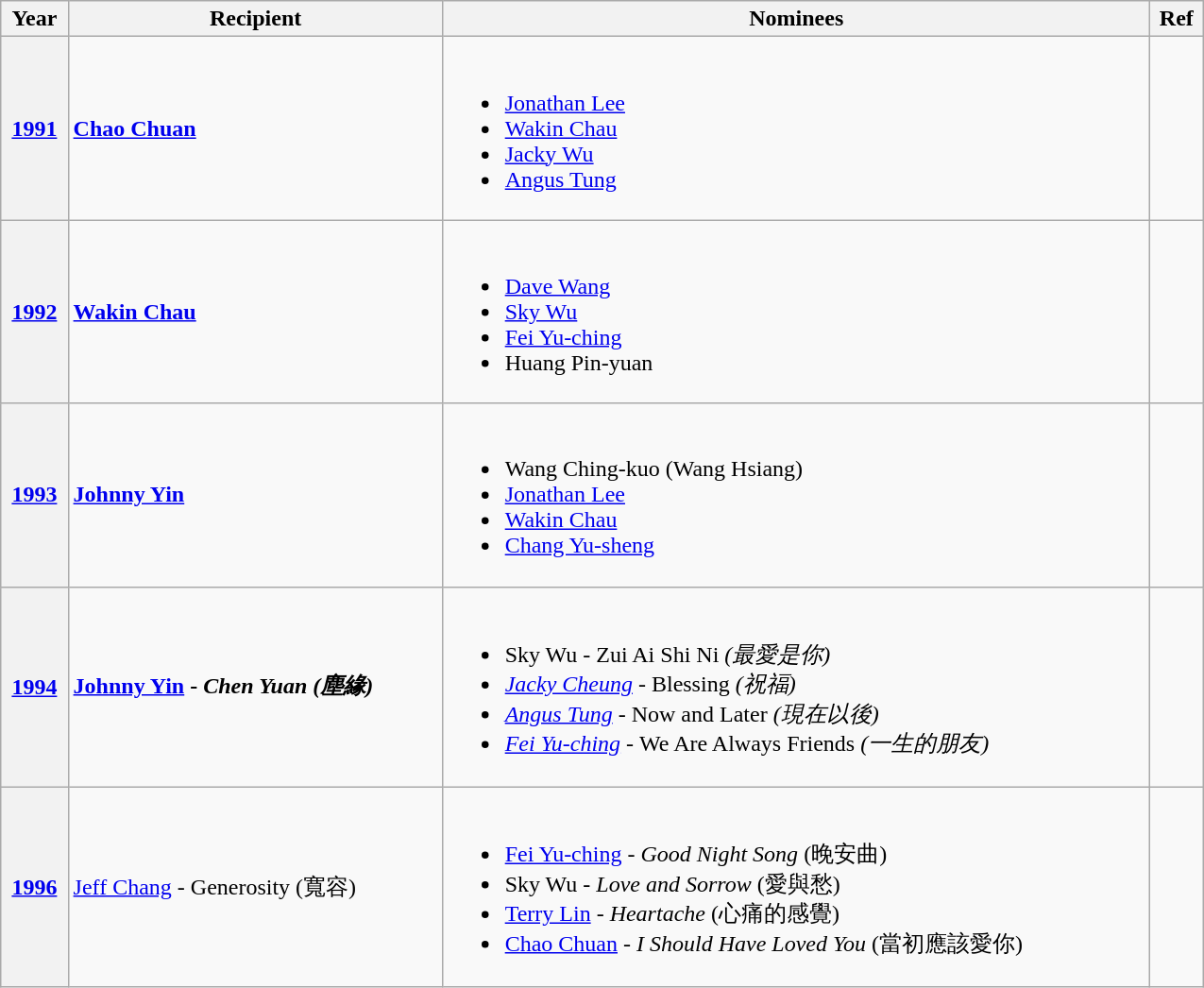<table class="wikitable center" style="width:850px">
<tr>
<th>Year</th>
<th>Recipient</th>
<th class=unsortable>Nominees</th>
<th class=unsortable>Ref</th>
</tr>
<tr>
<th scope="row"><a href='#'>1991</a></th>
<td><strong><a href='#'>Chao Chuan</a></strong></td>
<td><br><ul><li><a href='#'>Jonathan Lee</a></li><li><a href='#'>Wakin Chau</a></li><li><a href='#'>Jacky Wu</a></li><li><a href='#'>Angus Tung</a></li></ul></td>
<td></td>
</tr>
<tr>
<th scope="row"><a href='#'>1992</a></th>
<td><strong><a href='#'>Wakin Chau</a></strong></td>
<td><br><ul><li><a href='#'>Dave Wang</a></li><li><a href='#'>Sky Wu</a></li><li><a href='#'>Fei Yu-ching</a></li><li>Huang Pin-yuan</li></ul></td>
<td></td>
</tr>
<tr>
<th scope="row"><a href='#'>1993</a></th>
<td><strong><a href='#'>Johnny Yin</a></strong></td>
<td><br><ul><li>Wang Ching-kuo (Wang Hsiang)</li><li><a href='#'>Jonathan Lee</a></li><li><a href='#'>Wakin Chau</a></li><li><a href='#'>Chang Yu-sheng</a></li></ul></td>
<td></td>
</tr>
<tr>
<th scope="row"><a href='#'>1994</a></th>
<td><strong><a href='#'>Johnny Yin</a> - <em>Chen Yuan<strong><em> (塵緣)</td>
<td><br><ul><li>Sky Wu - </em>Zui Ai Shi Ni<em> (最愛是你)</li><li><a href='#'>Jacky Cheung</a> - </em>Blessing<em> (祝福)</li><li><a href='#'>Angus Tung</a> - </em>Now and Later<em> (現在以後)</li><li><a href='#'>Fei Yu-ching</a> - </em>We Are Always Friends<em> (一生的朋友)</li></ul></td>
<td></td>
</tr>
<tr>
<th scope="row"><a href='#'>1996</a></th>
<td></strong><a href='#'>Jeff Chang</a> - </em>Generosity</em></strong> (寬容)</td>
<td><br><ul><li><a href='#'>Fei Yu-ching</a> - <em>Good Night Song</em> (晚安曲)</li><li>Sky Wu - <em>Love and Sorrow</em> (愛與愁)</li><li><a href='#'>Terry Lin</a> - <em>Heartache</em> (心痛的感覺)</li><li><a href='#'>Chao Chuan</a> - <em>I Should Have Loved You</em> (當初應該愛你)</li></ul></td>
<td></td>
</tr>
</table>
